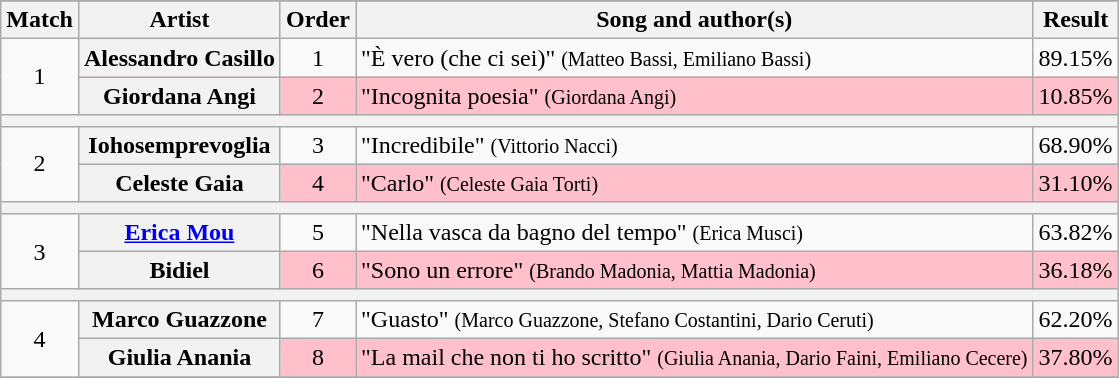<table class="wikitable plainrowheaders">
<tr>
</tr>
<tr>
<th>Match</th>
<th>Artist</th>
<th>Order</th>
<th>Song and author(s)</th>
<th>Result</th>
</tr>
<tr>
<td style="text-align:center;" rowspan="2">1</td>
<th scope="row">Alessandro Casillo</th>
<td style="text-align:center;">1</td>
<td>"È vero (che ci sei)" <small>(Matteo Bassi, Emiliano Bassi)</small></td>
<td style="text-align:center;">89.15%</td>
</tr>
<tr style="background:pink;">
<th scope="row">Giordana Angi</th>
<td style="text-align:center;">2</td>
<td>"Incognita poesia" <small>(Giordana Angi)</small></td>
<td style="text-align:center;">10.85%</td>
</tr>
<tr>
<th colspan="13"></th>
</tr>
<tr>
<td style="text-align:center;" rowspan="2">2</td>
<th scope="row">Iohosemprevoglia</th>
<td style="text-align:center;">3</td>
<td>"Incredibile" <small>(Vittorio Nacci)</small></td>
<td style="text-align:center;">68.90%</td>
</tr>
<tr style="background:pink;">
<th scope="row">Celeste Gaia</th>
<td style="text-align:center;">4</td>
<td>"Carlo" <small>(Celeste Gaia Torti)</small></td>
<td style="text-align:center;">31.10%</td>
</tr>
<tr>
<th colspan="13"></th>
</tr>
<tr>
<td style="text-align:center;" rowspan="2">3</td>
<th scope="row"><a href='#'>Erica Mou</a></th>
<td style="text-align:center;">5</td>
<td>"Nella vasca da bagno del tempo" <small>(Erica Musci)</small></td>
<td style="text-align:center;">63.82%</td>
</tr>
<tr style="background:pink;">
<th scope="row">Bidiel</th>
<td style="text-align:center;">6</td>
<td>"Sono un errore" <small>(Brando Madonia, Mattia Madonia)</small></td>
<td style="text-align:center;">36.18%</td>
</tr>
<tr>
<th colspan="13"></th>
</tr>
<tr>
<td style="text-align:center;" rowspan="2">4</td>
<th scope="row">Marco Guazzone</th>
<td style="text-align:center;">7</td>
<td>"Guasto" <small>(Marco Guazzone, Stefano Costantini, Dario Ceruti)</small></td>
<td style="text-align:center;">62.20%</td>
</tr>
<tr style="background:pink;">
<th scope="row">Giulia Anania</th>
<td style="text-align:center;">8</td>
<td>"La mail che non ti ho scritto" <small>(Giulia Anania, Dario Faini, Emiliano Cecere)</small></td>
<td style="text-align:center;">37.80%</td>
</tr>
<tr>
</tr>
</table>
